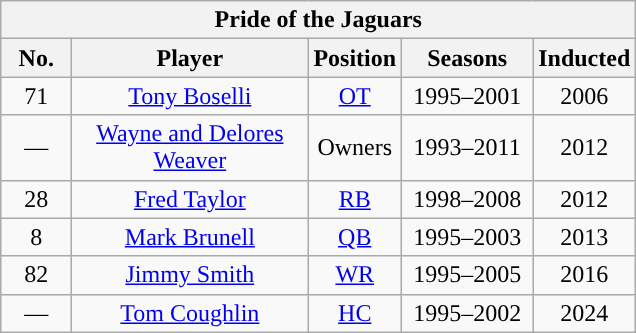<table class="wikitable" style="text-align:center">
<tr>
<th colspan=5><strong>Pride of the Jaguars</strong></th>
</tr>
<tr>
<th style="width:40px; ">No.</th>
<th style="width:150px; ">Player</th>
<th style="width:40px; ">Position</th>
<th style="width:80px; ">Seasons</th>
<th style="width:40px; ">Inducted</th>
</tr>
<tr>
<td>71</td>
<td><a href='#'>Tony Boselli</a></td>
<td><a href='#'>OT</a></td>
<td>1995–2001</td>
<td>2006</td>
</tr>
<tr>
<td>—</td>
<td><a href='#'>Wayne and Delores Weaver</a></td>
<td>Owners</td>
<td>1993–2011</td>
<td>2012</td>
</tr>
<tr>
<td>28</td>
<td><a href='#'>Fred Taylor</a></td>
<td><a href='#'>RB</a></td>
<td>1998–2008</td>
<td>2012</td>
</tr>
<tr>
<td>8</td>
<td><a href='#'>Mark Brunell</a></td>
<td><a href='#'>QB</a></td>
<td>1995–2003</td>
<td>2013</td>
</tr>
<tr>
<td>82</td>
<td><a href='#'>Jimmy Smith</a></td>
<td><a href='#'>WR</a></td>
<td>1995–2005</td>
<td>2016</td>
</tr>
<tr>
<td>—</td>
<td><a href='#'>Tom Coughlin</a></td>
<td><a href='#'>HC</a></td>
<td>1995–2002</td>
<td>2024</td>
</tr>
</table>
